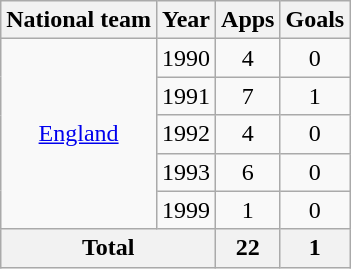<table class="wikitable" style="text-align:center">
<tr>
<th>National team</th>
<th>Year</th>
<th>Apps</th>
<th>Goals</th>
</tr>
<tr>
<td rowspan="5"><a href='#'>England</a></td>
<td>1990</td>
<td>4</td>
<td>0</td>
</tr>
<tr>
<td>1991</td>
<td>7</td>
<td>1</td>
</tr>
<tr>
<td>1992</td>
<td>4</td>
<td>0</td>
</tr>
<tr>
<td>1993</td>
<td>6</td>
<td>0</td>
</tr>
<tr>
<td>1999</td>
<td>1</td>
<td>0</td>
</tr>
<tr>
<th colspan="2">Total</th>
<th>22</th>
<th>1</th>
</tr>
</table>
